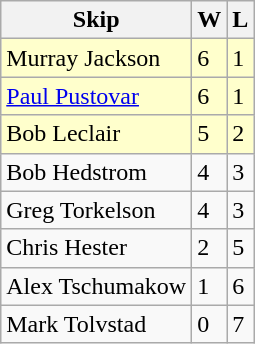<table class="wikitable">
<tr>
<th>Skip</th>
<th>W</th>
<th>L</th>
</tr>
<tr bgcolor=#ffffcc>
<td> Murray Jackson</td>
<td>6</td>
<td>1</td>
</tr>
<tr bgcolor=#ffffcc>
<td> <a href='#'>Paul Pustovar</a></td>
<td>6</td>
<td>1</td>
</tr>
<tr bgcolor=#ffffcc>
<td> Bob Leclair</td>
<td>5</td>
<td>2</td>
</tr>
<tr>
<td> Bob Hedstrom</td>
<td>4</td>
<td>3</td>
</tr>
<tr>
<td> Greg Torkelson</td>
<td>4</td>
<td>3</td>
</tr>
<tr>
<td> Chris Hester</td>
<td>2</td>
<td>5</td>
</tr>
<tr>
<td> Alex Tschumakow</td>
<td>1</td>
<td>6</td>
</tr>
<tr>
<td> Mark Tolvstad</td>
<td>0</td>
<td>7</td>
</tr>
</table>
